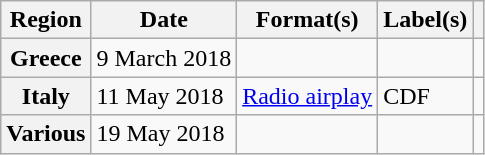<table class="wikitable plainrowheaders">
<tr>
<th scope="col">Region</th>
<th scope="col">Date</th>
<th scope="col">Format(s)</th>
<th scope="col">Label(s)</th>
<th scope="col"></th>
</tr>
<tr>
<th scope="row">Greece</th>
<td>9 March 2018</td>
<td></td>
<td></td>
<td></td>
</tr>
<tr>
<th scope="row">Italy</th>
<td>11 May 2018</td>
<td><a href='#'>Radio airplay</a></td>
<td>CDF</td>
<td></td>
</tr>
<tr>
<th scope="row">Various</th>
<td>19 May 2018</td>
<td></td>
<td></td>
<td></td>
</tr>
</table>
